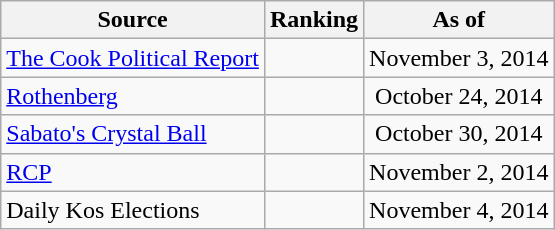<table class="wikitable" style="text-align:center">
<tr>
<th>Source</th>
<th>Ranking</th>
<th>As of</th>
</tr>
<tr>
<td align=left><a href='#'>The Cook Political Report</a></td>
<td></td>
<td>November 3, 2014</td>
</tr>
<tr>
<td align=left><a href='#'>Rothenberg</a></td>
<td></td>
<td>October 24, 2014</td>
</tr>
<tr>
<td align=left><a href='#'>Sabato's Crystal Ball</a></td>
<td></td>
<td>October 30, 2014</td>
</tr>
<tr>
<td align="left"><a href='#'>RCP</a></td>
<td></td>
<td>November 2, 2014</td>
</tr>
<tr>
<td align=left>Daily Kos Elections</td>
<td></td>
<td>November 4, 2014</td>
</tr>
</table>
